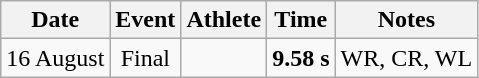<table class=wikitable style=text-align:center>
<tr>
<th>Date</th>
<th>Event</th>
<th>Athlete</th>
<th>Time</th>
<th>Notes</th>
</tr>
<tr>
<td>16 August</td>
<td>Final</td>
<td align=left></td>
<td><strong>9.58 s</strong></td>
<td>WR, CR, WL</td>
</tr>
</table>
